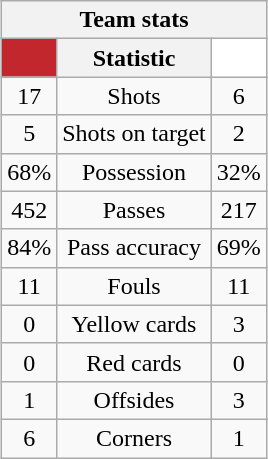<table class="wikitable" style="margin-left: auto; margin-right: auto; border: none; text-align:center;">
<tr>
<th colspan=3>Team stats</th>
</tr>
<tr>
<th style="background: #c1272d; color: #006233;"> <a href='#'></a></th>
<th>Statistic</th>
<th style="background: #FFFFFF; color: #EF2B2D;"> <a href='#'></a></th>
</tr>
<tr>
<td>17</td>
<td>Shots</td>
<td>6</td>
</tr>
<tr>
<td>5</td>
<td>Shots on target</td>
<td>2</td>
</tr>
<tr>
<td>68%</td>
<td>Possession</td>
<td>32%</td>
</tr>
<tr>
<td>452</td>
<td>Passes</td>
<td>217</td>
</tr>
<tr>
<td>84%</td>
<td>Pass accuracy</td>
<td>69%</td>
</tr>
<tr>
<td>11</td>
<td>Fouls</td>
<td>11</td>
</tr>
<tr>
<td>0</td>
<td>Yellow cards</td>
<td>3</td>
</tr>
<tr>
<td>0</td>
<td>Red cards</td>
<td>0</td>
</tr>
<tr>
<td>1</td>
<td>Offsides</td>
<td>3</td>
</tr>
<tr>
<td>6</td>
<td>Corners</td>
<td>1</td>
</tr>
</table>
